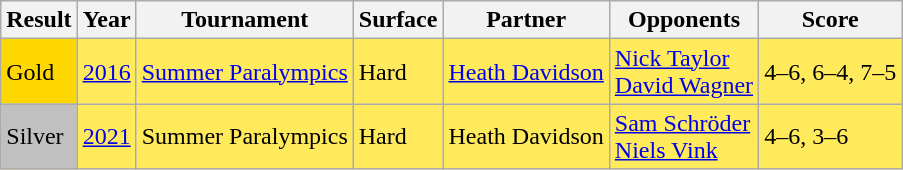<table class="sortable wikitable">
<tr>
<th>Result</th>
<th>Year</th>
<th>Tournament</th>
<th>Surface</th>
<th>Partner</th>
<th>Opponents</th>
<th class="unsortable">Score</th>
</tr>
<tr style="background:#ffea5c;">
<td style="background:gold;">Gold</td>
<td><a href='#'>2016</a></td>
<td><a href='#'>Summer Paralympics</a></td>
<td>Hard</td>
<td> <a href='#'>Heath Davidson</a></td>
<td> <a href='#'>Nick Taylor</a><br> <a href='#'>David Wagner</a></td>
<td>4–6, 6–4, 7–5</td>
</tr>
<tr style="background:#ffea5c;">
<td style="background:silver;">Silver</td>
<td><a href='#'>2021</a></td>
<td>Summer Paralympics</td>
<td>Hard</td>
<td> Heath Davidson</td>
<td> <a href='#'>Sam Schröder</a><br> <a href='#'>Niels Vink</a></td>
<td>4–6, 3–6</td>
</tr>
</table>
